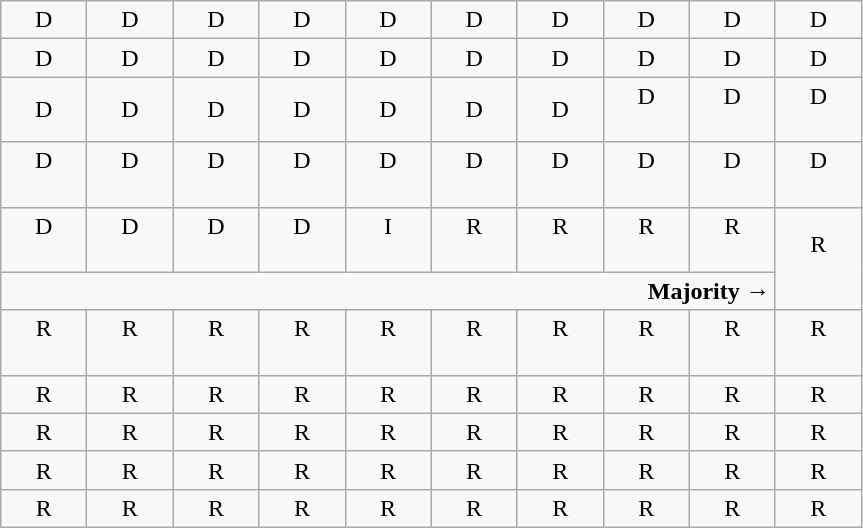<table class="wikitable" style="text-align:center;">
<tr>
<td>D</td>
<td>D</td>
<td>D</td>
<td>D</td>
<td>D</td>
<td>D</td>
<td>D</td>
<td>D</td>
<td>D</td>
<td>D</td>
</tr>
<tr>
<td width=50px >D</td>
<td width=50px >D</td>
<td width=50px >D</td>
<td width=50px >D</td>
<td width=50px >D</td>
<td width=50px >D</td>
<td width=50px >D</td>
<td width=50px >D</td>
<td width=50px >D</td>
<td width=50px >D</td>
</tr>
<tr>
<td>D</td>
<td>D</td>
<td>D</td>
<td>D</td>
<td>D</td>
<td>D</td>
<td>D</td>
<td>D<br><br></td>
<td>D<br><br></td>
<td>D<br><br></td>
</tr>
<tr>
<td>D<br><br></td>
<td>D<br><br></td>
<td>D<br><br></td>
<td>D<br><br></td>
<td>D<br><br></td>
<td>D<br><br></td>
<td>D<br><br></td>
<td>D<br><br></td>
<td>D<br><br></td>
<td>D<br><br></td>
</tr>
<tr>
<td>D<br><br></td>
<td>D<br><br></td>
<td>D<br><br></td>
<td>D<br><br></td>
<td>I<br><br></td>
<td>R<br><br></td>
<td>R<br><br></td>
<td>R<br><br></td>
<td>R<br><br></td>
<td rowspan=2 >R<br><br></td>
</tr>
<tr>
<td colspan=9 style="text-align:right"><strong>Majority →</strong></td>
</tr>
<tr>
<td>R<br><br></td>
<td>R<br><br></td>
<td>R<br><br></td>
<td>R<br><br></td>
<td>R<br><br></td>
<td>R<br><br></td>
<td>R<br><br></td>
<td>R<br><br></td>
<td>R<br><br></td>
<td>R<br><br></td>
</tr>
<tr>
<td>R</td>
<td>R</td>
<td>R</td>
<td>R</td>
<td>R</td>
<td>R</td>
<td>R</td>
<td>R</td>
<td>R</td>
<td>R</td>
</tr>
<tr>
<td>R</td>
<td>R</td>
<td>R</td>
<td>R</td>
<td>R</td>
<td>R</td>
<td>R</td>
<td>R</td>
<td>R</td>
<td>R</td>
</tr>
<tr>
<td>R</td>
<td>R</td>
<td>R</td>
<td>R</td>
<td>R</td>
<td>R</td>
<td>R</td>
<td>R</td>
<td>R</td>
<td>R</td>
</tr>
<tr>
<td>R</td>
<td>R</td>
<td>R</td>
<td>R</td>
<td>R</td>
<td>R</td>
<td>R</td>
<td>R</td>
<td>R</td>
<td>R</td>
</tr>
</table>
